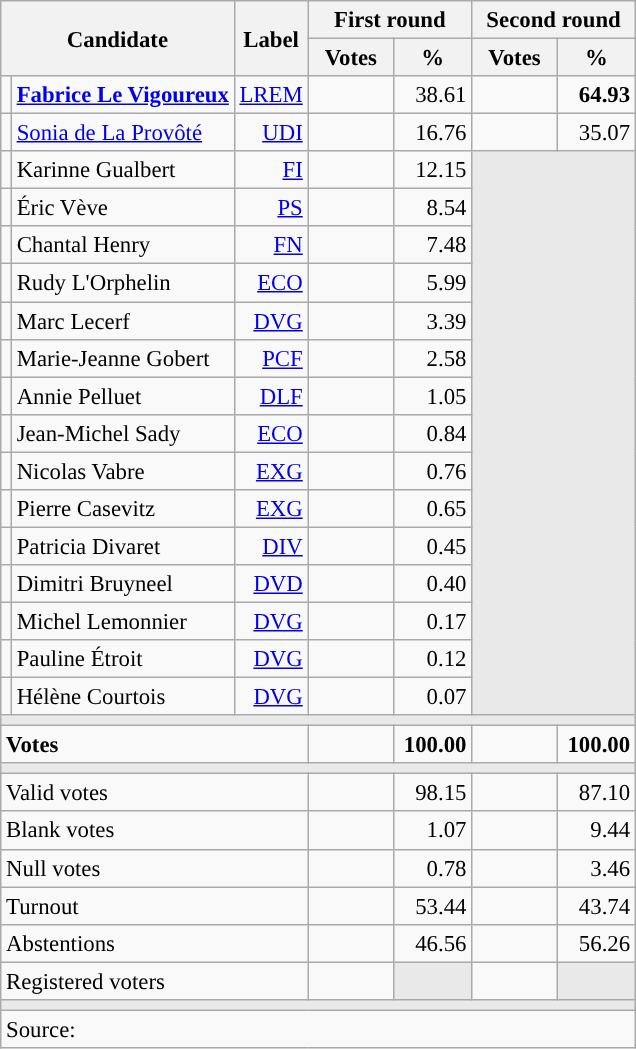<table class="wikitable" style="text-align:right;font-size:95%;">
<tr>
<th colspan="2" rowspan="2">Candidate</th>
<th rowspan="2">Label</th>
<th colspan="2">First round</th>
<th colspan="2">Second round</th>
</tr>
<tr>
<th style="width:50px;">Votes</th>
<th style="width:45px;">%</th>
<th style="width:50px;">Votes</th>
<th style="width:45px;">%</th>
</tr>
<tr>
<td style="color:inherit;background:"></td>
<td style="text-align:left;"><strong><a href='#'>Fabrice Le Vigoureux</a></strong></td>
<td><a href='#'>LREM</a></td>
<td></td>
<td>38.61</td>
<td><strong></strong></td>
<td><strong>64.93</strong></td>
</tr>
<tr>
<td style="color:inherit;background:"></td>
<td style="text-align:left;"><a href='#'>Sonia de La Provôté</a></td>
<td><a href='#'>UDI</a></td>
<td></td>
<td>16.76</td>
<td></td>
<td>35.07</td>
</tr>
<tr>
<td style="color:inherit;background:"></td>
<td style="text-align:left;">Karinne Gualbert</td>
<td><a href='#'>FI</a></td>
<td></td>
<td>12.15</td>
<td colspan="2" rowspan="15" style="background:#E9E9E9;"></td>
</tr>
<tr>
<td style="color:inherit;background:"></td>
<td style="text-align:left;">Éric Vève</td>
<td><a href='#'>PS</a></td>
<td></td>
<td>8.54</td>
</tr>
<tr>
<td style="color:inherit;background:"></td>
<td style="text-align:left;">Chantal Henry</td>
<td><a href='#'>FN</a></td>
<td></td>
<td>7.48</td>
</tr>
<tr>
<td style="color:inherit;background:"></td>
<td style="text-align:left;">Rudy L'Orphelin</td>
<td><a href='#'>ECO</a></td>
<td></td>
<td>5.99</td>
</tr>
<tr>
<td style="color:inherit;background:"></td>
<td style="text-align:left;">Marc Lecerf</td>
<td><a href='#'>DVG</a></td>
<td></td>
<td>3.39</td>
</tr>
<tr>
<td style="color:inherit;background:"></td>
<td style="text-align:left;">Marie-Jeanne Gobert</td>
<td><a href='#'>PCF</a></td>
<td></td>
<td>2.58</td>
</tr>
<tr>
<td style="color:inherit;background:"></td>
<td style="text-align:left;">Annie Pelluet</td>
<td><a href='#'>DLF</a></td>
<td></td>
<td>1.05</td>
</tr>
<tr>
<td style="color:inherit;background:"></td>
<td style="text-align:left;">Jean-Michel Sady</td>
<td><a href='#'>ECO</a></td>
<td></td>
<td>0.84</td>
</tr>
<tr>
<td style="color:inherit;background:"></td>
<td style="text-align:left;">Nicolas Vabre</td>
<td><a href='#'>EXG</a></td>
<td></td>
<td>0.76</td>
</tr>
<tr>
<td style="color:inherit;background:"></td>
<td style="text-align:left;">Pierre Casevitz</td>
<td><a href='#'>EXG</a></td>
<td></td>
<td>0.65</td>
</tr>
<tr>
<td style="color:inherit;background:"></td>
<td style="text-align:left;">Patricia Divaret</td>
<td><a href='#'>DIV</a></td>
<td></td>
<td>0.45</td>
</tr>
<tr>
<td style="color:inherit;background:"></td>
<td style="text-align:left;">Dimitri Bruyneel</td>
<td><a href='#'>DVD</a></td>
<td></td>
<td>0.40</td>
</tr>
<tr>
<td style="color:inherit;background:"></td>
<td style="text-align:left;">Michel Lemonnier</td>
<td><a href='#'>DVG</a></td>
<td></td>
<td>0.17</td>
</tr>
<tr>
<td style="color:inherit;background:"></td>
<td style="text-align:left;">Pauline Étroit</td>
<td><a href='#'>DVG</a></td>
<td></td>
<td>0.12</td>
</tr>
<tr>
<td style="color:inherit;background:"></td>
<td style="text-align:left;">Hélène Courtois</td>
<td><a href='#'>DVG</a></td>
<td></td>
<td>0.07</td>
</tr>
<tr>
<td colspan="7" style="background:#E9E9E9;"></td>
</tr>
<tr style="font-weight:bold;">
<td colspan="3" style="text-align:left;">Votes</td>
<td></td>
<td>100.00</td>
<td></td>
<td>100.00</td>
</tr>
<tr>
<td colspan="7" style="background:#E9E9E9;"></td>
</tr>
<tr>
<td colspan="3" style="text-align:left;">Valid votes</td>
<td></td>
<td>98.15</td>
<td></td>
<td>87.10</td>
</tr>
<tr>
<td colspan="3" style="text-align:left;">Blank votes</td>
<td></td>
<td>1.07</td>
<td></td>
<td>9.44</td>
</tr>
<tr>
<td colspan="3" style="text-align:left;">Null votes</td>
<td></td>
<td>0.78</td>
<td></td>
<td>3.46</td>
</tr>
<tr>
<td colspan="3" style="text-align:left;">Turnout</td>
<td></td>
<td>53.44</td>
<td></td>
<td>43.74</td>
</tr>
<tr>
<td colspan="3" style="text-align:left;">Abstentions</td>
<td></td>
<td>46.56</td>
<td></td>
<td>56.26</td>
</tr>
<tr>
<td colspan="3" style="text-align:left;">Registered voters</td>
<td></td>
<td style="color:inherit;background:#E9E9E9;"></td>
<td></td>
<td style="color:inherit;background:#E9E9E9;"></td>
</tr>
<tr>
<td colspan="7" style="background:#E9E9E9;"></td>
</tr>
<tr>
<td colspan="7" style="text-align:left;">Source: </td>
</tr>
</table>
